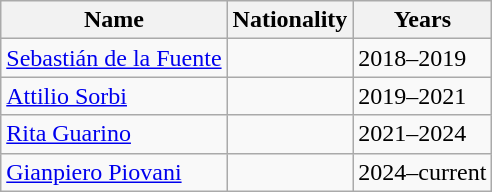<table class="wikitable" style="text-align: center">
<tr>
<th>Name</th>
<th>Nationality</th>
<th>Years</th>
</tr>
<tr>
<td align="left"><a href='#'>Sebastián de la Fuente</a></td>
<td align="left"></td>
<td align="left">2018–2019</td>
</tr>
<tr>
<td align="left"><a href='#'>Attilio Sorbi</a></td>
<td align="left"></td>
<td align="left">2019–2021</td>
</tr>
<tr>
<td align="left"><a href='#'>Rita Guarino</a></td>
<td align="left"></td>
<td align="left">2021–2024</td>
</tr>
<tr>
<td align="left"><a href='#'>Gianpiero Piovani</a></td>
<td align="left"></td>
<td align="left">2024–current</td>
</tr>
</table>
